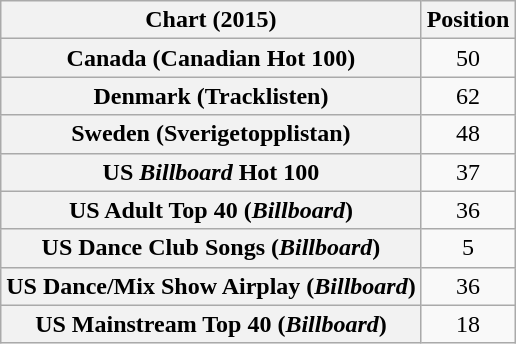<table class="wikitable sortable plainrowheaders" style="text-align:center">
<tr>
<th scope="col">Chart (2015)</th>
<th scope="col">Position</th>
</tr>
<tr>
<th scope="row">Canada (Canadian Hot 100)</th>
<td>50</td>
</tr>
<tr>
<th scope="row">Denmark (Tracklisten)</th>
<td>62</td>
</tr>
<tr>
<th scope="row">Sweden (Sverigetopplistan)</th>
<td>48</td>
</tr>
<tr>
<th scope="row">US <em>Billboard</em> Hot 100</th>
<td>37</td>
</tr>
<tr>
<th scope="row">US Adult Top 40 (<em>Billboard</em>)</th>
<td>36</td>
</tr>
<tr>
<th scope="row">US Dance Club Songs (<em>Billboard</em>)</th>
<td>5</td>
</tr>
<tr>
<th scope="row">US Dance/Mix Show Airplay (<em>Billboard</em>)</th>
<td>36</td>
</tr>
<tr>
<th scope="row">US Mainstream Top 40 (<em>Billboard</em>)</th>
<td>18</td>
</tr>
</table>
